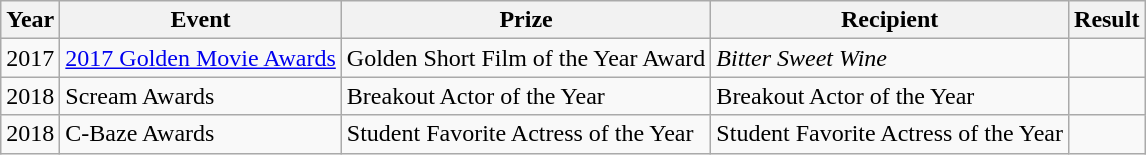<table class="wikitable">
<tr>
<th>Year</th>
<th>Event</th>
<th>Prize</th>
<th>Recipient</th>
<th>Result</th>
</tr>
<tr>
<td>2017</td>
<td><a href='#'>2017 Golden Movie Awards</a></td>
<td>Golden Short Film of the Year Award</td>
<td><em>Bitter Sweet Wine</em></td>
<td></td>
</tr>
<tr>
<td>2018</td>
<td>Scream Awards</td>
<td>Breakout Actor of the Year</td>
<td>Breakout Actor of the Year</td>
<td></td>
</tr>
<tr>
<td>2018</td>
<td>C-Baze Awards</td>
<td>Student Favorite Actress of the Year</td>
<td>Student Favorite Actress of the Year</td>
<td></td>
</tr>
</table>
